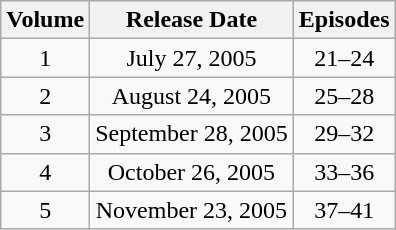<table class="wikitable" style="text-align:center;">
<tr>
<th>Volume</th>
<th>Release Date</th>
<th>Episodes</th>
</tr>
<tr>
<td>1</td>
<td>July 27, 2005</td>
<td>21–24</td>
</tr>
<tr>
<td>2</td>
<td>August 24, 2005</td>
<td>25–28</td>
</tr>
<tr>
<td>3</td>
<td>September 28, 2005</td>
<td>29–32</td>
</tr>
<tr>
<td>4</td>
<td>October 26, 2005</td>
<td>33–36</td>
</tr>
<tr>
<td>5</td>
<td>November 23, 2005</td>
<td>37–41</td>
</tr>
</table>
